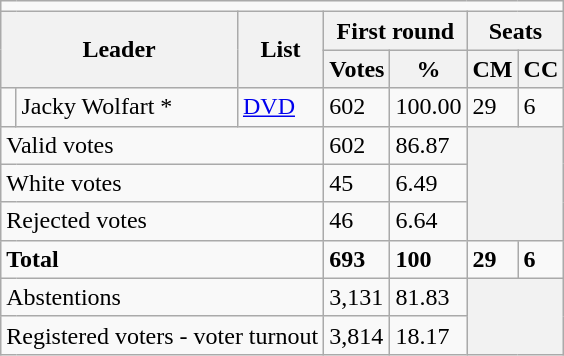<table class="wikitable">
<tr>
<td colspan="7"></td>
</tr>
<tr>
<th colspan="2" rowspan="2">Leader</th>
<th rowspan="2">List</th>
<th colspan="2">First round</th>
<th colspan="2">Seats</th>
</tr>
<tr>
<th>Votes</th>
<th>%</th>
<th>CM</th>
<th>CC</th>
</tr>
<tr>
<td bgcolor=></td>
<td>Jacky Wolfart *</td>
<td><a href='#'>DVD</a></td>
<td>602</td>
<td>100.00</td>
<td>29</td>
<td>6</td>
</tr>
<tr>
<td colspan="3">Valid votes</td>
<td>602</td>
<td>86.87</td>
<th colspan="2" rowspan="3"></th>
</tr>
<tr>
<td colspan="3">White votes</td>
<td>45</td>
<td>6.49</td>
</tr>
<tr>
<td colspan="3">Rejected votes</td>
<td>46</td>
<td>6.64</td>
</tr>
<tr>
<td colspan="3"><strong>Total</strong></td>
<td><strong>693</strong></td>
<td><strong>100</strong></td>
<td><strong>29</strong></td>
<td><strong>6</strong></td>
</tr>
<tr>
<td colspan="3">Abstentions</td>
<td>3,131</td>
<td>81.83</td>
<th colspan="2" rowspan="2"></th>
</tr>
<tr>
<td colspan="3">Registered voters - voter turnout</td>
<td>3,814</td>
<td>18.17</td>
</tr>
</table>
